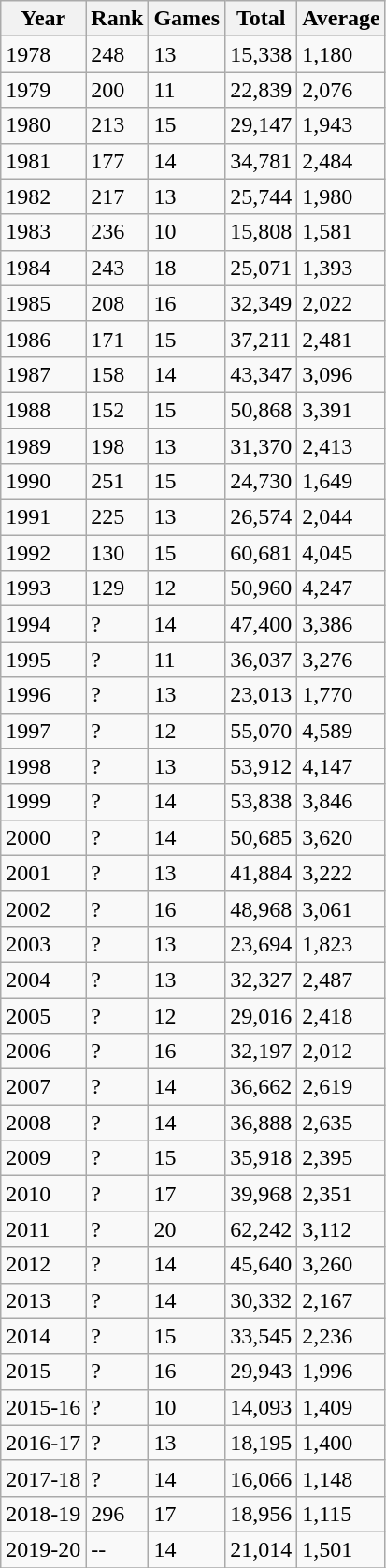<table class="wikitable sortable sortable">
<tr>
<th>Year</th>
<th>Rank</th>
<th>Games</th>
<th>Total</th>
<th>Average</th>
</tr>
<tr>
<td>1978</td>
<td>248</td>
<td>13</td>
<td>15,338</td>
<td>1,180</td>
</tr>
<tr>
<td>1979</td>
<td>200</td>
<td>11</td>
<td>22,839</td>
<td>2,076</td>
</tr>
<tr>
<td>1980</td>
<td>213</td>
<td>15</td>
<td>29,147</td>
<td>1,943</td>
</tr>
<tr>
<td>1981</td>
<td>177</td>
<td>14</td>
<td>34,781</td>
<td>2,484</td>
</tr>
<tr>
<td>1982</td>
<td>217</td>
<td>13</td>
<td>25,744</td>
<td>1,980</td>
</tr>
<tr>
<td>1983</td>
<td>236</td>
<td>10</td>
<td>15,808</td>
<td>1,581</td>
</tr>
<tr>
<td>1984</td>
<td>243</td>
<td>18</td>
<td>25,071</td>
<td>1,393</td>
</tr>
<tr>
<td>1985</td>
<td>208</td>
<td>16</td>
<td>32,349</td>
<td>2,022</td>
</tr>
<tr>
<td>1986</td>
<td>171</td>
<td>15</td>
<td>37,211</td>
<td>2,481</td>
</tr>
<tr>
<td>1987</td>
<td>158</td>
<td>14</td>
<td>43,347</td>
<td>3,096</td>
</tr>
<tr>
<td>1988</td>
<td>152</td>
<td>15</td>
<td>50,868</td>
<td>3,391</td>
</tr>
<tr>
<td>1989</td>
<td>198</td>
<td>13</td>
<td>31,370</td>
<td>2,413</td>
</tr>
<tr>
<td>1990</td>
<td>251</td>
<td>15</td>
<td>24,730</td>
<td>1,649</td>
</tr>
<tr>
<td>1991</td>
<td>225</td>
<td>13</td>
<td>26,574</td>
<td>2,044</td>
</tr>
<tr>
<td>1992</td>
<td>130</td>
<td>15</td>
<td>60,681</td>
<td>4,045</td>
</tr>
<tr>
<td>1993</td>
<td>129</td>
<td>12</td>
<td>50,960</td>
<td>4,247</td>
</tr>
<tr>
<td>1994</td>
<td>?</td>
<td>14</td>
<td>47,400</td>
<td>3,386</td>
</tr>
<tr>
<td>1995</td>
<td>?</td>
<td>11</td>
<td>36,037</td>
<td>3,276</td>
</tr>
<tr>
<td>1996</td>
<td>?</td>
<td>13</td>
<td>23,013</td>
<td>1,770</td>
</tr>
<tr>
<td>1997</td>
<td>?</td>
<td>12</td>
<td>55,070</td>
<td>4,589</td>
</tr>
<tr>
<td>1998</td>
<td>?</td>
<td>13</td>
<td>53,912</td>
<td>4,147</td>
</tr>
<tr>
<td>1999</td>
<td>?</td>
<td>14</td>
<td>53,838</td>
<td>3,846</td>
</tr>
<tr>
<td>2000</td>
<td>?</td>
<td>14</td>
<td>50,685</td>
<td>3,620</td>
</tr>
<tr>
<td>2001</td>
<td>?</td>
<td>13</td>
<td>41,884</td>
<td>3,222</td>
</tr>
<tr>
<td>2002</td>
<td>?</td>
<td>16</td>
<td>48,968</td>
<td>3,061</td>
</tr>
<tr>
<td>2003</td>
<td>?</td>
<td>13</td>
<td>23,694</td>
<td>1,823</td>
</tr>
<tr>
<td>2004</td>
<td>?</td>
<td>13</td>
<td>32,327</td>
<td>2,487</td>
</tr>
<tr>
<td>2005</td>
<td>?</td>
<td>12</td>
<td>29,016</td>
<td>2,418</td>
</tr>
<tr>
<td>2006</td>
<td>?</td>
<td>16</td>
<td>32,197</td>
<td>2,012</td>
</tr>
<tr>
<td>2007</td>
<td>?</td>
<td>14</td>
<td>36,662</td>
<td>2,619</td>
</tr>
<tr>
<td>2008</td>
<td>?</td>
<td>14</td>
<td>36,888</td>
<td>2,635</td>
</tr>
<tr>
<td>2009</td>
<td>?</td>
<td>15</td>
<td>35,918</td>
<td>2,395</td>
</tr>
<tr>
<td>2010</td>
<td>?</td>
<td>17</td>
<td>39,968</td>
<td>2,351</td>
</tr>
<tr>
<td>2011</td>
<td>?</td>
<td>20</td>
<td>62,242</td>
<td>3,112</td>
</tr>
<tr>
<td>2012</td>
<td>?</td>
<td>14</td>
<td>45,640</td>
<td>3,260</td>
</tr>
<tr>
<td>2013</td>
<td>?</td>
<td>14</td>
<td>30,332</td>
<td>2,167</td>
</tr>
<tr>
<td>2014</td>
<td>?</td>
<td>15</td>
<td>33,545</td>
<td>2,236</td>
</tr>
<tr>
<td>2015</td>
<td>?</td>
<td>16</td>
<td>29,943</td>
<td>1,996</td>
</tr>
<tr>
<td>2015-16</td>
<td>?</td>
<td>10</td>
<td>14,093</td>
<td>1,409</td>
</tr>
<tr>
<td>2016-17</td>
<td>?</td>
<td>13</td>
<td>18,195</td>
<td>1,400</td>
</tr>
<tr>
<td>2017-18 </td>
<td>?</td>
<td>14</td>
<td>16,066</td>
<td>1,148</td>
</tr>
<tr>
<td>2018-19 </td>
<td>296</td>
<td>17</td>
<td>18,956</td>
<td>1,115</td>
</tr>
<tr>
<td>2019-20 </td>
<td>--</td>
<td>14</td>
<td>21,014</td>
<td>1,501</td>
</tr>
<tr>
</tr>
</table>
